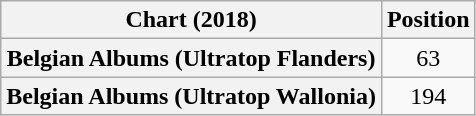<table class="wikitable sortable plainrowheaders" style="text-align:center">
<tr>
<th scope="col">Chart (2018)</th>
<th scope="col">Position</th>
</tr>
<tr>
<th scope="row">Belgian Albums (Ultratop Flanders)</th>
<td>63</td>
</tr>
<tr>
<th scope="row">Belgian Albums (Ultratop Wallonia)</th>
<td>194</td>
</tr>
</table>
